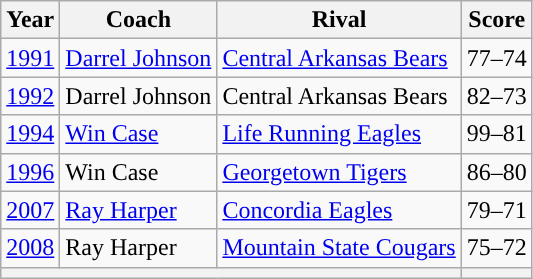<table class= "wikitable">
<tr>
<th width=px>Year</th>
<th width=px>Coach</th>
<th width=px>Rival</th>
<th width=px>Score</th>
</tr>
<tr>
<td><a href='#'>1991</a></td>
<td><a href='#'>Darrel Johnson</a></td>
<td><a href='#'>Central Arkansas Bears</a></td>
<td>77–74</td>
</tr>
<tr>
<td><a href='#'>1992</a></td>
<td>Darrel Johnson</td>
<td>Central Arkansas Bears</td>
<td>82–73</td>
</tr>
<tr>
<td><a href='#'>1994</a></td>
<td><a href='#'>Win Case</a></td>
<td><a href='#'>Life Running Eagles</a></td>
<td>99–81</td>
</tr>
<tr>
<td><a href='#'>1996</a></td>
<td>Win Case</td>
<td><a href='#'>Georgetown Tigers</a></td>
<td>86–80</td>
</tr>
<tr>
<td><a href='#'>2007</a></td>
<td><a href='#'>Ray Harper</a></td>
<td><a href='#'>Concordia Eagles</a></td>
<td>79–71</td>
</tr>
<tr>
<td><a href='#'>2008</a></td>
<td>Ray Harper</td>
<td><a href='#'>Mountain State Cougars</a></td>
<td>75–72</td>
</tr>
<tr>
<th colspan=3></th>
<th colspan=2></th>
</tr>
</table>
